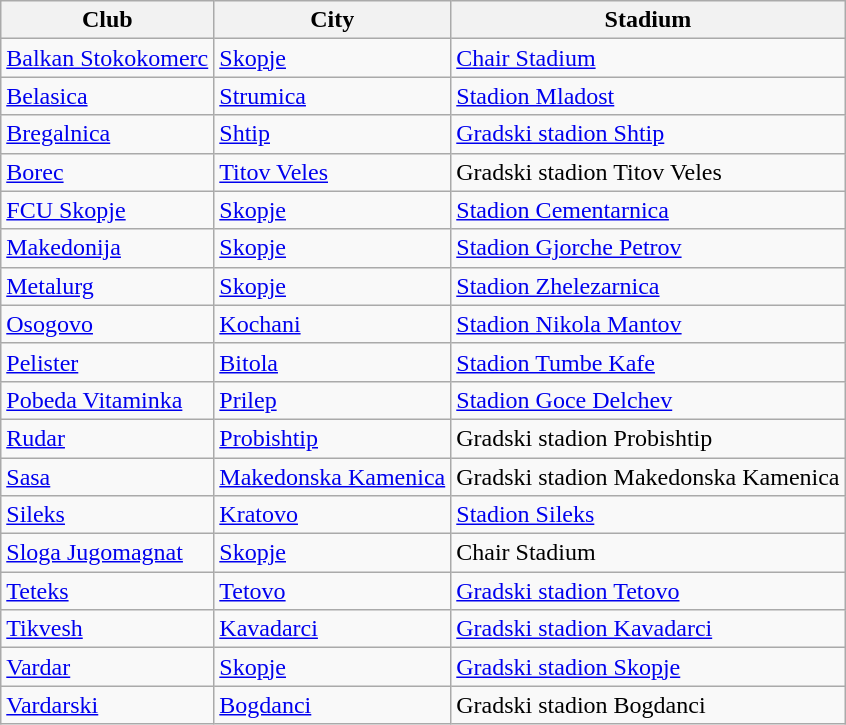<table class="wikitable">
<tr>
<th>Club</th>
<th>City</th>
<th>Stadium</th>
</tr>
<tr>
<td><a href='#'>Balkan Stokokomerc</a></td>
<td><a href='#'>Skopje</a></td>
<td><a href='#'>Chair Stadium</a></td>
</tr>
<tr>
<td><a href='#'>Belasica</a></td>
<td><a href='#'>Strumica</a></td>
<td><a href='#'>Stadion Mladost</a></td>
</tr>
<tr>
<td><a href='#'>Bregalnica</a></td>
<td><a href='#'>Shtip</a></td>
<td><a href='#'>Gradski stadion Shtip</a></td>
</tr>
<tr>
<td><a href='#'>Borec</a></td>
<td><a href='#'>Titov Veles</a></td>
<td>Gradski stadion Titov Veles</td>
</tr>
<tr>
<td><a href='#'>FCU Skopje</a></td>
<td><a href='#'>Skopje</a></td>
<td><a href='#'>Stadion Cementarnica</a></td>
</tr>
<tr>
<td><a href='#'>Makedonija</a></td>
<td><a href='#'>Skopje</a></td>
<td><a href='#'>Stadion Gjorche Petrov</a></td>
</tr>
<tr>
<td><a href='#'>Metalurg</a></td>
<td><a href='#'>Skopje</a></td>
<td><a href='#'>Stadion Zhelezarnica</a></td>
</tr>
<tr>
<td><a href='#'>Osogovo</a></td>
<td><a href='#'>Kochani</a></td>
<td><a href='#'>Stadion Nikola Mantov</a></td>
</tr>
<tr>
<td><a href='#'>Pelister</a></td>
<td><a href='#'>Bitola</a></td>
<td><a href='#'>Stadion Tumbe Kafe</a></td>
</tr>
<tr>
<td><a href='#'>Pobeda Vitaminka</a></td>
<td><a href='#'>Prilep</a></td>
<td><a href='#'>Stadion Goce Delchev</a></td>
</tr>
<tr>
<td><a href='#'>Rudar</a></td>
<td><a href='#'>Probishtip</a></td>
<td>Gradski stadion Probishtip</td>
</tr>
<tr>
<td><a href='#'>Sasa</a></td>
<td><a href='#'>Makedonska Kamenica</a></td>
<td>Gradski stadion Makedonska Kamenica</td>
</tr>
<tr>
<td><a href='#'>Sileks</a></td>
<td><a href='#'>Kratovo</a></td>
<td><a href='#'>Stadion Sileks</a></td>
</tr>
<tr>
<td><a href='#'>Sloga Jugomagnat</a></td>
<td><a href='#'>Skopje</a></td>
<td>Chair Stadium</td>
</tr>
<tr>
<td><a href='#'>Teteks</a></td>
<td><a href='#'>Tetovo</a></td>
<td><a href='#'>Gradski stadion Tetovo</a></td>
</tr>
<tr>
<td><a href='#'>Tikvesh</a></td>
<td><a href='#'>Kavadarci</a></td>
<td><a href='#'>Gradski stadion Kavadarci</a></td>
</tr>
<tr>
<td><a href='#'>Vardar</a></td>
<td><a href='#'>Skopje</a></td>
<td><a href='#'>Gradski stadion Skopje</a></td>
</tr>
<tr>
<td><a href='#'>Vardarski</a></td>
<td><a href='#'>Bogdanci</a></td>
<td>Gradski stadion Bogdanci</td>
</tr>
</table>
